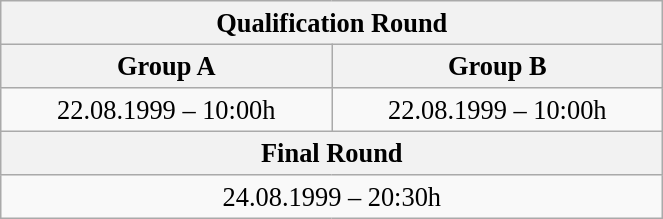<table class="wikitable" style=" text-align:center; font-size:110%;" width="35%">
<tr>
<th colspan="2">Qualification Round</th>
</tr>
<tr>
<th>Group A</th>
<th>Group B</th>
</tr>
<tr>
<td>22.08.1999 – 10:00h</td>
<td>22.08.1999 – 10:00h</td>
</tr>
<tr>
<th colspan="2">Final Round</th>
</tr>
<tr>
<td colspan="2">24.08.1999 – 20:30h</td>
</tr>
</table>
